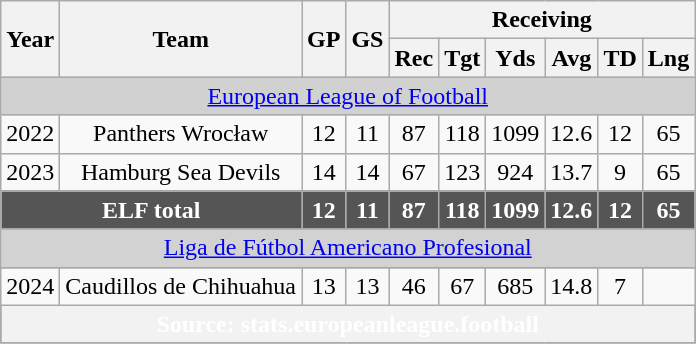<table class="wikitable" style="text-align:center;">
<tr>
<th rowspan="2">Year</th>
<th rowspan="2">Team</th>
<th rowspan="2">GP</th>
<th rowspan="2">GS</th>
<th colspan="6">Receiving</th>
</tr>
<tr>
<th class="explain" title="Receptions">Rec</th>
<th class="explain" title="Targets">Tgt</th>
<th class="explain" title="Yards">Yds</th>
<th class="explain" title="Yards per Reception">Avg</th>
<th class="explain" title="Touchdowns">TD</th>
<th class="explain" title="Longest">Lng</th>
</tr>
<tr>
<td colspan="10" style="background-color:#D1D1D1"><a href='#'>European League of Football</a> </td>
</tr>
<tr>
<td>2022</td>
<td>Panthers Wrocław</td>
<td>12</td>
<td>11</td>
<td>87</td>
<td>118</td>
<td>1099</td>
<td>12.6</td>
<td>12</td>
<td>65</td>
</tr>
<tr>
<td>2023</td>
<td>Hamburg Sea Devils</td>
<td>14</td>
<td>14</td>
<td>67</td>
<td>123</td>
<td>924</td>
<td>13.7</td>
<td>9</td>
<td>65</td>
</tr>
<tr style="background:#555555; font-weight:bold; color:white;">
<td colspan="2">ELF total</td>
<td>12</td>
<td>11</td>
<td>87</td>
<td>118</td>
<td>1099</td>
<td>12.6</td>
<td>12</td>
<td>65</td>
</tr>
<tr>
<td colspan="10" style="background-color:#D2D2D2"><a href='#'>Liga de Fútbol Americano Profesional</a></td>
</tr>
<tr>
</tr>
<tr>
<td>2024</td>
<td>Caudillos de Chihuahua</td>
<td>13</td>
<td>13</td>
<td>46</td>
<td>67</td>
<td>685</td>
<td>14.8</td>
<td>7</td>
<td></td>
</tr>
<tr style="background:#555555; font-weight:bold; color:white;">
<th colspan="10">Source: stats.europeanleague.football</th>
</tr>
</table>
